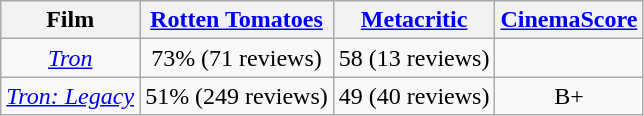<table class="wikitable sortable plainrowheaders" style="text-align:center;">
<tr>
<th>Film</th>
<th><a href='#'>Rotten Tomatoes</a></th>
<th><a href='#'>Metacritic</a></th>
<th><a href='#'>CinemaScore</a></th>
</tr>
<tr>
<td><em><a href='#'>Tron</a></em></td>
<td>73% (71 reviews)</td>
<td>58 (13 reviews)</td>
<td></td>
</tr>
<tr>
<td><em><a href='#'>Tron: Legacy</a></em></td>
<td>51% (249 reviews)</td>
<td>49 (40 reviews)</td>
<td>B+</td>
</tr>
</table>
